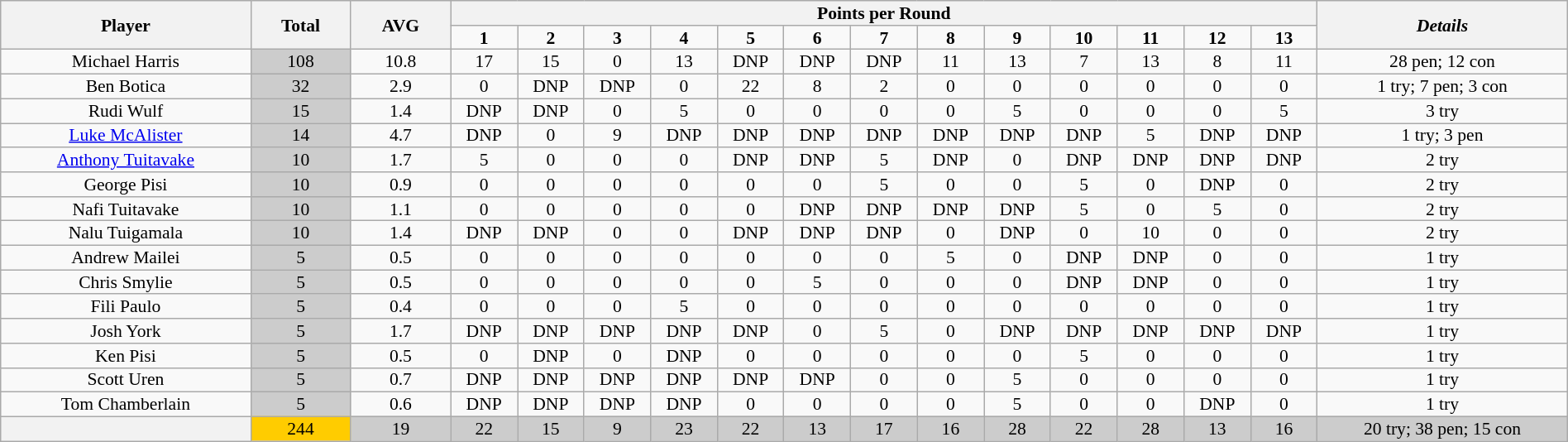<table class="wikitable" style="text-align:center; line-height: 90%; font-size:90%;" width=100%>
<tr>
<th rowspan=2 width=15%>Player</th>
<th rowspan=2 width=6%>Total</th>
<th rowspan=2 width=6%>AVG</th>
<th colspan=13>Points per Round</th>
<th rowspan=2 width=15%><em>Details</em></th>
</tr>
<tr>
<td width=4%><strong>1</strong></td>
<td width=4%><strong>2</strong></td>
<td width=4%><strong>3</strong></td>
<td width=4%><strong>4</strong></td>
<td width=4%><strong>5</strong></td>
<td width=4%><strong>6</strong></td>
<td width=4%><strong>7</strong></td>
<td width=4%><strong>8</strong></td>
<td width=4%><strong>9</strong></td>
<td width=4%><strong>10</strong></td>
<td width=4%><strong>11</strong></td>
<td width=4%><strong>12</strong></td>
<td width=4%><strong>13</strong></td>
</tr>
<tr>
<td>Michael Harris</td>
<td bgcolor=#cccccc>108</td>
<td>10.8</td>
<td>17</td>
<td>15</td>
<td>0</td>
<td>13</td>
<td>DNP</td>
<td>DNP</td>
<td>DNP</td>
<td>11</td>
<td>13</td>
<td>7</td>
<td>13</td>
<td>8</td>
<td>11</td>
<td>28 pen; 12 con</td>
</tr>
<tr>
<td>Ben Botica</td>
<td bgcolor=#cccccc>32</td>
<td>2.9</td>
<td>0</td>
<td>DNP</td>
<td>DNP</td>
<td>0</td>
<td>22</td>
<td>8</td>
<td>2</td>
<td>0</td>
<td>0</td>
<td>0</td>
<td>0</td>
<td>0</td>
<td>0</td>
<td>1 try; 7 pen; 3 con</td>
</tr>
<tr>
<td>Rudi Wulf</td>
<td bgcolor=#cccccc>15</td>
<td>1.4</td>
<td>DNP</td>
<td>DNP</td>
<td>0</td>
<td>5</td>
<td>0</td>
<td>0</td>
<td>0</td>
<td>0</td>
<td>5</td>
<td>0</td>
<td>0</td>
<td>0</td>
<td>5</td>
<td>3 try</td>
</tr>
<tr>
<td><a href='#'>Luke McAlister</a></td>
<td bgcolor=#cccccc>14</td>
<td>4.7</td>
<td>DNP</td>
<td>0</td>
<td>9</td>
<td>DNP</td>
<td>DNP</td>
<td>DNP</td>
<td>DNP</td>
<td>DNP</td>
<td>DNP</td>
<td>DNP</td>
<td>5</td>
<td>DNP</td>
<td>DNP</td>
<td>1 try; 3 pen</td>
</tr>
<tr>
<td><a href='#'>Anthony Tuitavake</a></td>
<td bgcolor=#cccccc>10</td>
<td>1.7</td>
<td>5</td>
<td>0</td>
<td>0</td>
<td>0</td>
<td>DNP</td>
<td>DNP</td>
<td>5</td>
<td>DNP</td>
<td>0</td>
<td>DNP</td>
<td>DNP</td>
<td>DNP</td>
<td>DNP</td>
<td>2 try</td>
</tr>
<tr>
<td>George Pisi</td>
<td bgcolor=#cccccc>10</td>
<td>0.9</td>
<td>0</td>
<td>0</td>
<td>0</td>
<td>0</td>
<td>0</td>
<td>0</td>
<td>5</td>
<td>0</td>
<td>0</td>
<td>5</td>
<td>0</td>
<td>DNP</td>
<td>0</td>
<td>2 try</td>
</tr>
<tr>
<td>Nafi Tuitavake</td>
<td bgcolor=#cccccc>10</td>
<td>1.1</td>
<td>0</td>
<td>0</td>
<td>0</td>
<td>0</td>
<td>0</td>
<td>DNP</td>
<td>DNP</td>
<td>DNP</td>
<td>DNP</td>
<td>5</td>
<td>0</td>
<td>5</td>
<td>0</td>
<td>2 try</td>
</tr>
<tr>
<td>Nalu Tuigamala</td>
<td bgcolor=#cccccc>10</td>
<td>1.4</td>
<td>DNP</td>
<td>DNP</td>
<td>0</td>
<td>0</td>
<td>DNP</td>
<td>DNP</td>
<td>DNP</td>
<td>0</td>
<td>DNP</td>
<td>0</td>
<td>10</td>
<td>0</td>
<td>0</td>
<td>2 try</td>
</tr>
<tr>
<td>Andrew Mailei</td>
<td bgcolor=#cccccc>5</td>
<td>0.5</td>
<td>0</td>
<td>0</td>
<td>0</td>
<td>0</td>
<td>0</td>
<td>0</td>
<td>0</td>
<td>5</td>
<td>0</td>
<td>DNP</td>
<td>DNP</td>
<td>0</td>
<td>0</td>
<td>1 try</td>
</tr>
<tr>
<td>Chris Smylie</td>
<td bgcolor=#cccccc>5</td>
<td>0.5</td>
<td>0</td>
<td>0</td>
<td>0</td>
<td>0</td>
<td>0</td>
<td>5</td>
<td>0</td>
<td>0</td>
<td>0</td>
<td>DNP</td>
<td>DNP</td>
<td>0</td>
<td>0</td>
<td>1 try</td>
</tr>
<tr>
<td>Fili Paulo</td>
<td bgcolor=#cccccc>5</td>
<td>0.4</td>
<td>0</td>
<td>0</td>
<td>0</td>
<td>5</td>
<td>0</td>
<td>0</td>
<td>0</td>
<td>0</td>
<td>0</td>
<td>0</td>
<td>0</td>
<td>0</td>
<td>0</td>
<td>1 try</td>
</tr>
<tr>
<td>Josh York</td>
<td bgcolor=#cccccc>5</td>
<td>1.7</td>
<td>DNP</td>
<td>DNP</td>
<td>DNP</td>
<td>DNP</td>
<td>DNP</td>
<td>0</td>
<td>5</td>
<td>0</td>
<td>DNP</td>
<td>DNP</td>
<td>DNP</td>
<td>DNP</td>
<td>DNP</td>
<td>1 try</td>
</tr>
<tr>
<td>Ken Pisi</td>
<td bgcolor=#cccccc>5</td>
<td>0.5</td>
<td>0</td>
<td>DNP</td>
<td>0</td>
<td>DNP</td>
<td>0</td>
<td>0</td>
<td>0</td>
<td>0</td>
<td>0</td>
<td>5</td>
<td>0</td>
<td>0</td>
<td>0</td>
<td>1 try</td>
</tr>
<tr>
<td>Scott Uren</td>
<td bgcolor=#cccccc>5</td>
<td>0.7</td>
<td>DNP</td>
<td>DNP</td>
<td>DNP</td>
<td>DNP</td>
<td>DNP</td>
<td>DNP</td>
<td>0</td>
<td>0</td>
<td>5</td>
<td>0</td>
<td>0</td>
<td>0</td>
<td>0</td>
<td>1 try</td>
</tr>
<tr>
<td>Tom Chamberlain</td>
<td bgcolor=#cccccc>5</td>
<td>0.6</td>
<td>DNP</td>
<td>DNP</td>
<td>DNP</td>
<td>DNP</td>
<td>0</td>
<td>0</td>
<td>0</td>
<td>0</td>
<td>5</td>
<td>0</td>
<td>0</td>
<td>DNP</td>
<td>0</td>
<td>1 try</td>
</tr>
<tr>
<th></th>
<td bgcolor=#ffcc00>244</td>
<td bgcolor=#cccccc>19</td>
<td bgcolor=#cccccc>22</td>
<td bgcolor=#cccccc>15</td>
<td bgcolor=#cccccc>9</td>
<td bgcolor=#cccccc>23</td>
<td bgcolor=#cccccc>22</td>
<td bgcolor=#cccccc>13</td>
<td bgcolor=#cccccc>17</td>
<td bgcolor=#cccccc>16</td>
<td bgcolor=#cccccc>28</td>
<td bgcolor=#cccccc>22</td>
<td bgcolor=#cccccc>28</td>
<td bgcolor=#cccccc>13</td>
<td bgcolor=#cccccc>16</td>
<td bgcolor=#cccccc>20 try; 38 pen; 15 con</td>
</tr>
</table>
